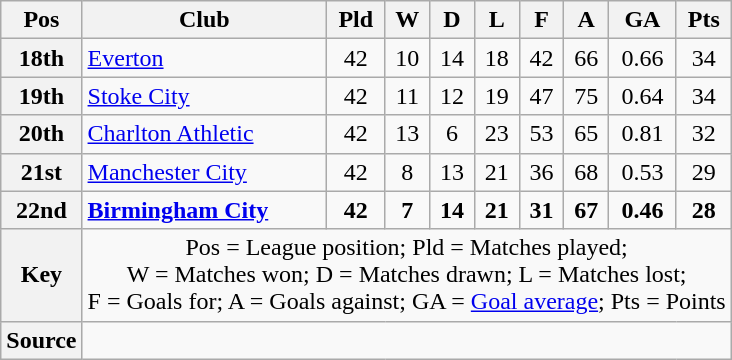<table class="wikitable" style="text-align:center">
<tr>
<th scope="col">Pos</th>
<th scope="col">Club</th>
<th scope="col">Pld</th>
<th scope="col">W</th>
<th scope="col">D</th>
<th scope="col">L</th>
<th scope="col">F</th>
<th scope="col">A</th>
<th scope="col">GA</th>
<th scope="col">Pts</th>
</tr>
<tr>
<th scope="row">18th</th>
<td align="left"><a href='#'>Everton</a></td>
<td>42</td>
<td>10</td>
<td>14</td>
<td>18</td>
<td>42</td>
<td>66</td>
<td>0.66</td>
<td>34</td>
</tr>
<tr>
<th scope="row">19th</th>
<td align="left"><a href='#'>Stoke City</a></td>
<td>42</td>
<td>11</td>
<td>12</td>
<td>19</td>
<td>47</td>
<td>75</td>
<td>0.64</td>
<td>34</td>
</tr>
<tr>
<th scope="row">20th</th>
<td align="left"><a href='#'>Charlton Athletic</a></td>
<td>42</td>
<td>13</td>
<td>6</td>
<td>23</td>
<td>53</td>
<td>65</td>
<td>0.81</td>
<td>32</td>
</tr>
<tr>
<th scope="row">21st</th>
<td align="left"><a href='#'>Manchester City</a></td>
<td>42</td>
<td>8</td>
<td>13</td>
<td>21</td>
<td>36</td>
<td>68</td>
<td>0.53</td>
<td>29</td>
</tr>
<tr style="font-Weight:bold">
<th scope="row">22nd</th>
<td align="left"><a href='#'>Birmingham City</a></td>
<td>42</td>
<td>7</td>
<td>14</td>
<td>21</td>
<td>31</td>
<td>67</td>
<td>0.46</td>
<td>28</td>
</tr>
<tr>
<th scope="row">Key</th>
<td colspan="9">Pos = League position; Pld = Matches played;<br>W = Matches won; D = Matches drawn; L = Matches lost;<br>F = Goals for; A = Goals against; GA = <a href='#'>Goal average</a>; Pts = Points</td>
</tr>
<tr>
<th scope="row">Source</th>
<td colspan="9"></td>
</tr>
</table>
